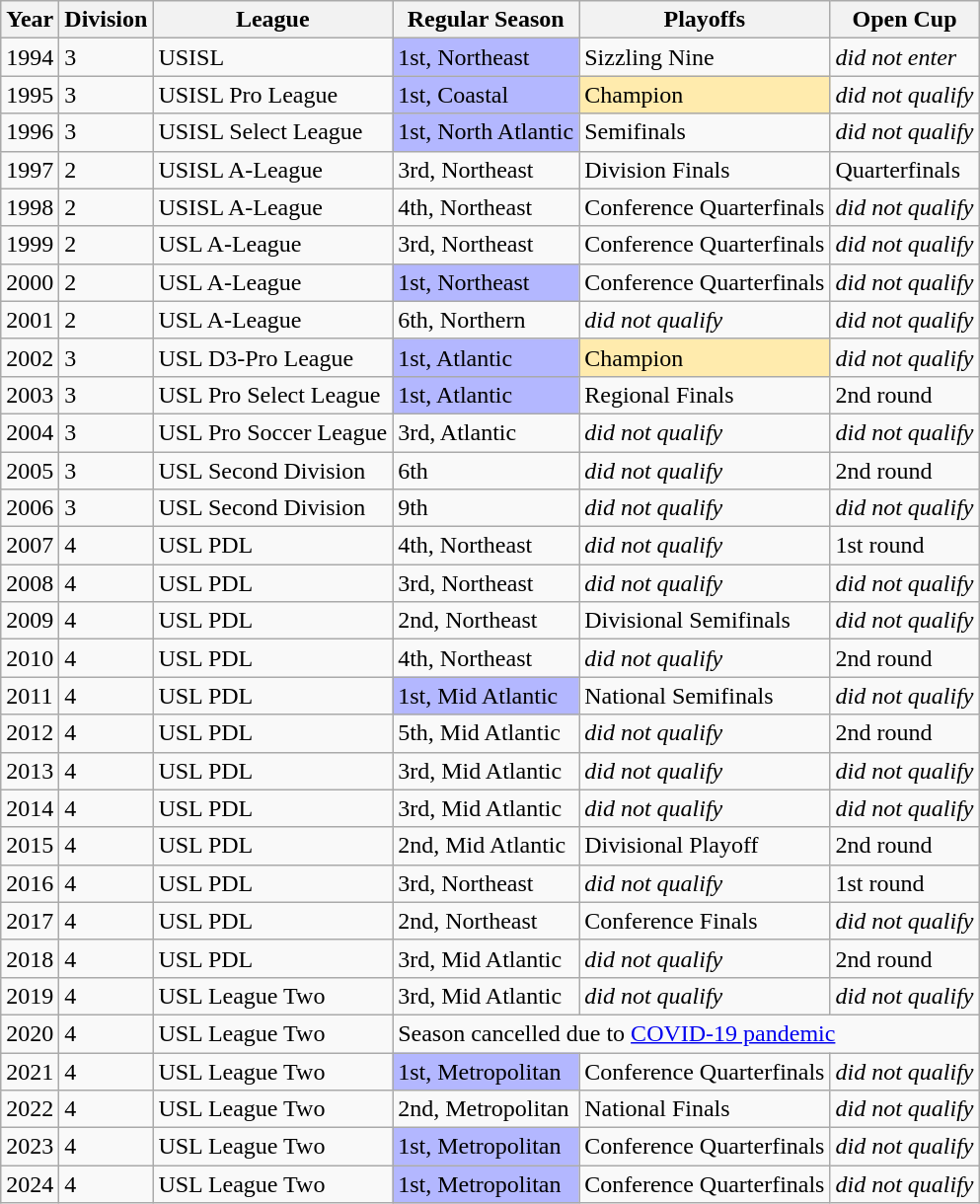<table class="wikitable">
<tr>
<th>Year</th>
<th>Division</th>
<th>League</th>
<th>Regular Season</th>
<th>Playoffs</th>
<th>Open Cup</th>
</tr>
<tr>
<td>1994</td>
<td>3</td>
<td>USISL</td>
<td bgcolor="B3B7FF">1st, Northeast</td>
<td>Sizzling Nine</td>
<td><em>did not enter</em></td>
</tr>
<tr>
<td>1995</td>
<td>3</td>
<td>USISL Pro League</td>
<td bgcolor="B3B7FF">1st, Coastal</td>
<td bgcolor="FFEBAD">Champion</td>
<td><em>did not qualify</em></td>
</tr>
<tr>
<td>1996</td>
<td>3</td>
<td>USISL Select League</td>
<td bgcolor="B3B7FF">1st, North Atlantic</td>
<td>Semifinals</td>
<td><em>did not qualify</em></td>
</tr>
<tr>
<td>1997</td>
<td>2</td>
<td>USISL A-League</td>
<td>3rd, Northeast</td>
<td>Division Finals</td>
<td>Quarterfinals</td>
</tr>
<tr>
<td>1998</td>
<td>2</td>
<td>USISL A-League</td>
<td>4th, Northeast</td>
<td>Conference Quarterfinals</td>
<td><em>did not qualify</em></td>
</tr>
<tr>
<td>1999</td>
<td>2</td>
<td>USL A-League</td>
<td>3rd, Northeast</td>
<td>Conference Quarterfinals</td>
<td><em>did not qualify</em></td>
</tr>
<tr>
<td>2000</td>
<td>2</td>
<td>USL A-League</td>
<td bgcolor="B3B7FF">1st, Northeast</td>
<td>Conference Quarterfinals</td>
<td><em>did not qualify</em></td>
</tr>
<tr>
<td>2001</td>
<td>2</td>
<td>USL A-League</td>
<td>6th, Northern</td>
<td><em>did not qualify</em></td>
<td><em>did not qualify</em></td>
</tr>
<tr>
<td>2002</td>
<td>3</td>
<td>USL D3-Pro League</td>
<td bgcolor="B3B7FF">1st, Atlantic</td>
<td bgcolor="FFEBAD">Champion</td>
<td><em>did not qualify</em></td>
</tr>
<tr>
<td>2003</td>
<td>3</td>
<td>USL Pro Select League</td>
<td bgcolor="B3B7FF">1st, Atlantic</td>
<td>Regional Finals</td>
<td>2nd round</td>
</tr>
<tr>
<td>2004</td>
<td>3</td>
<td>USL Pro Soccer League</td>
<td>3rd, Atlantic</td>
<td><em>did not qualify</em></td>
<td><em>did not qualify</em></td>
</tr>
<tr>
<td>2005</td>
<td>3</td>
<td>USL Second Division</td>
<td>6th</td>
<td><em>did not qualify</em></td>
<td>2nd round</td>
</tr>
<tr>
<td>2006</td>
<td>3</td>
<td>USL Second Division</td>
<td>9th</td>
<td><em>did not qualify</em></td>
<td><em>did not qualify</em></td>
</tr>
<tr>
<td>2007</td>
<td>4</td>
<td>USL PDL</td>
<td>4th, Northeast</td>
<td><em>did not qualify</em></td>
<td>1st round</td>
</tr>
<tr>
<td>2008</td>
<td>4</td>
<td>USL PDL</td>
<td>3rd, Northeast</td>
<td><em>did not qualify</em></td>
<td><em>did not qualify</em></td>
</tr>
<tr>
<td>2009</td>
<td>4</td>
<td>USL PDL</td>
<td>2nd, Northeast</td>
<td>Divisional Semifinals</td>
<td><em>did not qualify</em></td>
</tr>
<tr>
<td>2010</td>
<td>4</td>
<td>USL PDL</td>
<td>4th, Northeast</td>
<td><em>did not qualify</em></td>
<td>2nd round</td>
</tr>
<tr>
<td>2011</td>
<td>4</td>
<td>USL PDL</td>
<td bgcolor="B3B7FF">1st, Mid Atlantic</td>
<td>National Semifinals</td>
<td><em>did not qualify</em></td>
</tr>
<tr>
<td>2012</td>
<td>4</td>
<td>USL PDL</td>
<td>5th, Mid Atlantic</td>
<td><em>did not qualify</em></td>
<td>2nd round</td>
</tr>
<tr>
<td>2013</td>
<td>4</td>
<td>USL PDL</td>
<td>3rd, Mid Atlantic</td>
<td><em>did not qualify</em></td>
<td><em>did not qualify</em></td>
</tr>
<tr>
<td>2014</td>
<td>4</td>
<td>USL PDL</td>
<td>3rd, Mid Atlantic</td>
<td><em>did not qualify</em></td>
<td><em>did not qualify</em></td>
</tr>
<tr>
<td>2015</td>
<td>4</td>
<td>USL PDL</td>
<td>2nd, Mid Atlantic</td>
<td>Divisional Playoff</td>
<td>2nd round</td>
</tr>
<tr>
<td>2016</td>
<td>4</td>
<td>USL PDL</td>
<td>3rd, Northeast</td>
<td><em>did not qualify</em></td>
<td>1st round</td>
</tr>
<tr>
<td>2017</td>
<td>4</td>
<td>USL PDL</td>
<td>2nd, Northeast</td>
<td>Conference Finals</td>
<td><em>did not qualify</em></td>
</tr>
<tr>
<td>2018</td>
<td>4</td>
<td>USL PDL</td>
<td>3rd, Mid Atlantic</td>
<td><em>did not qualify</em></td>
<td>2nd round</td>
</tr>
<tr>
<td>2019</td>
<td>4</td>
<td>USL League Two</td>
<td>3rd, Mid Atlantic</td>
<td><em>did not qualify</em></td>
<td><em>did not qualify</em></td>
</tr>
<tr>
<td>2020</td>
<td>4</td>
<td>USL League Two</td>
<td colspan=3>Season cancelled due to <a href='#'>COVID-19 pandemic</a></td>
</tr>
<tr>
<td>2021</td>
<td>4</td>
<td>USL League Two</td>
<td bgcolor="B3B7FF">1st, Metropolitan</td>
<td>Conference Quarterfinals</td>
<td><em>did not qualify</em></td>
</tr>
<tr>
<td>2022</td>
<td>4</td>
<td>USL League Two</td>
<td>2nd, Metropolitan</td>
<td>National Finals</td>
<td><em>did not qualify</em></td>
</tr>
<tr>
<td>2023</td>
<td>4</td>
<td>USL League Two</td>
<td bgcolor="B3B7FF">1st, Metropolitan</td>
<td>Conference Quarterfinals</td>
<td><em>did not qualify</em></td>
</tr>
<tr>
<td>2024</td>
<td>4</td>
<td>USL League Two</td>
<td bgcolor="B3B7FF">1st, Metropolitan</td>
<td>Conference Quarterfinals</td>
<td><em>did not qualify</em></td>
</tr>
</table>
